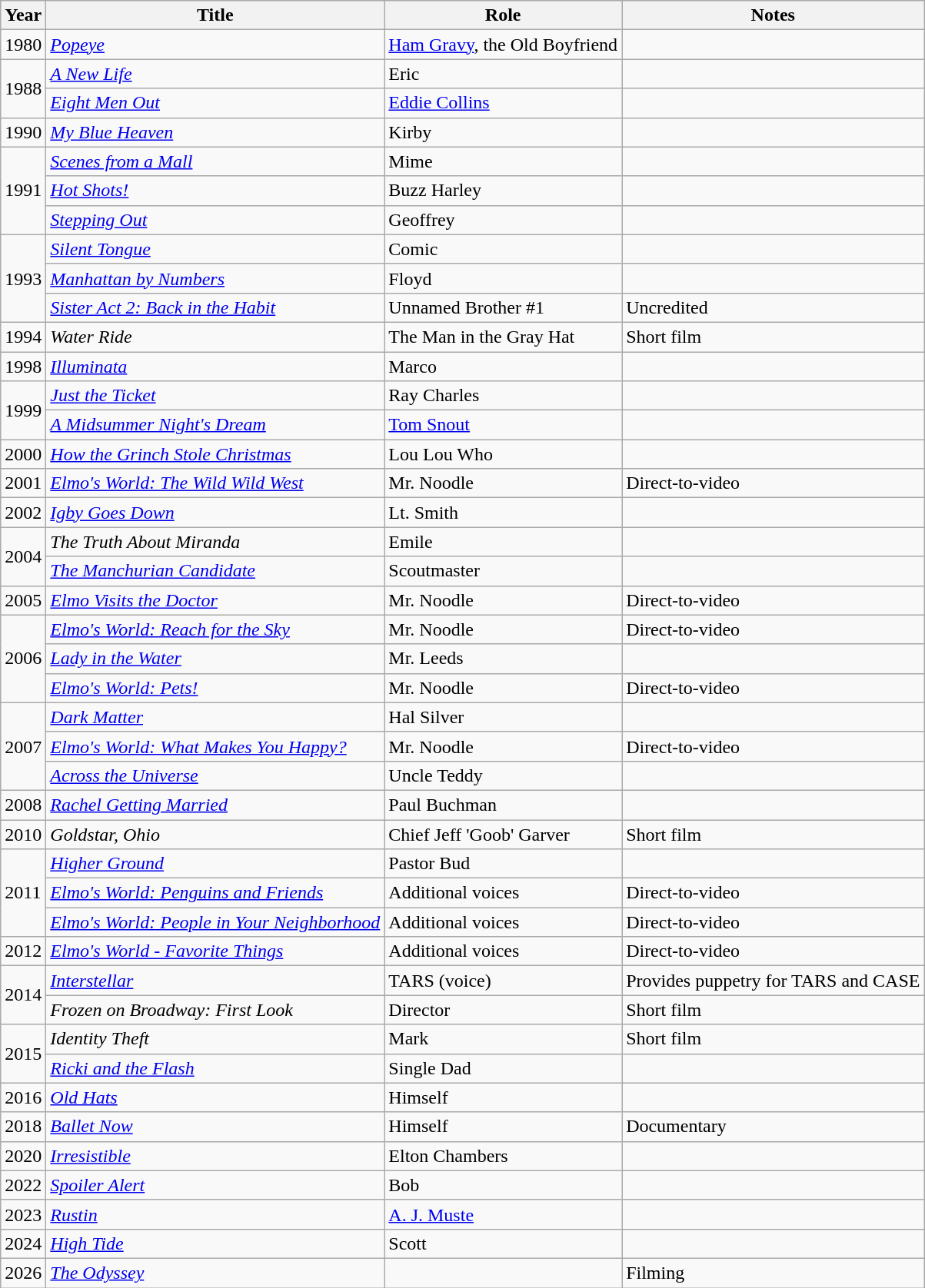<table class = "wikitable sortable">
<tr>
<th>Year</th>
<th>Title</th>
<th>Role</th>
<th>Notes</th>
</tr>
<tr>
<td>1980</td>
<td><em><a href='#'>Popeye</a></em></td>
<td><a href='#'>Ham Gravy</a>, the Old Boyfriend</td>
<td></td>
</tr>
<tr>
<td rowspan="2">1988</td>
<td><em><a href='#'>A New Life</a></em></td>
<td>Eric</td>
<td></td>
</tr>
<tr>
<td><em><a href='#'>Eight Men Out</a></em></td>
<td><a href='#'>Eddie Collins</a></td>
<td></td>
</tr>
<tr>
<td>1990</td>
<td><em><a href='#'>My Blue Heaven</a></em></td>
<td>Kirby</td>
<td></td>
</tr>
<tr>
<td rowspan="3">1991</td>
<td><em><a href='#'>Scenes from a Mall</a></em></td>
<td>Mime</td>
<td></td>
</tr>
<tr>
<td><em><a href='#'>Hot Shots!</a></em></td>
<td>Buzz Harley</td>
<td></td>
</tr>
<tr>
<td><em><a href='#'>Stepping Out</a></em></td>
<td>Geoffrey</td>
<td></td>
</tr>
<tr>
<td rowspan="3">1993</td>
<td><em><a href='#'>Silent Tongue</a></em></td>
<td>Comic</td>
<td></td>
</tr>
<tr>
<td><em><a href='#'>Manhattan by Numbers</a></em></td>
<td>Floyd</td>
<td></td>
</tr>
<tr>
<td><em><a href='#'>Sister Act 2: Back in the Habit</a></em></td>
<td>Unnamed Brother #1</td>
<td>Uncredited</td>
</tr>
<tr>
<td>1994</td>
<td><em>Water Ride</em></td>
<td>The Man in the Gray Hat</td>
<td>Short film</td>
</tr>
<tr>
<td>1998</td>
<td><em><a href='#'>Illuminata</a></em></td>
<td>Marco</td>
<td></td>
</tr>
<tr>
<td rowspan="2">1999</td>
<td><em><a href='#'>Just the Ticket</a></em></td>
<td>Ray Charles</td>
<td></td>
</tr>
<tr>
<td><em><a href='#'>A Midsummer Night's Dream</a></em></td>
<td><a href='#'>Tom Snout</a></td>
<td></td>
</tr>
<tr>
<td>2000</td>
<td><em><a href='#'>How the Grinch Stole Christmas</a></em></td>
<td>Lou Lou Who</td>
<td></td>
</tr>
<tr>
<td>2001</td>
<td><em><a href='#'>Elmo's World: The Wild Wild West</a></em></td>
<td>Mr. Noodle</td>
<td>Direct-to-video</td>
</tr>
<tr>
<td>2002</td>
<td><em><a href='#'>Igby Goes Down</a></em></td>
<td>Lt. Smith</td>
<td></td>
</tr>
<tr>
<td rowspan="2">2004</td>
<td><em>The Truth About Miranda</em></td>
<td>Emile</td>
<td></td>
</tr>
<tr>
<td><em><a href='#'>The Manchurian Candidate</a></em></td>
<td>Scoutmaster</td>
<td></td>
</tr>
<tr>
<td>2005</td>
<td><em><a href='#'>Elmo Visits the Doctor</a></em></td>
<td>Mr. Noodle</td>
<td>Direct-to-video</td>
</tr>
<tr>
<td rowspan="3">2006</td>
<td><em><a href='#'>Elmo's World: Reach for the Sky</a></em></td>
<td>Mr. Noodle</td>
<td>Direct-to-video</td>
</tr>
<tr>
<td><em><a href='#'>Lady in the Water</a></em></td>
<td>Mr. Leeds</td>
<td></td>
</tr>
<tr>
<td><em><a href='#'>Elmo's World: Pets!</a></em></td>
<td>Mr. Noodle</td>
<td>Direct-to-video</td>
</tr>
<tr>
<td rowspan="3">2007</td>
<td><em><a href='#'>Dark Matter</a></em></td>
<td>Hal Silver</td>
<td></td>
</tr>
<tr>
<td><em><a href='#'>Elmo's World: What Makes You Happy?</a></em></td>
<td>Mr. Noodle</td>
<td>Direct-to-video</td>
</tr>
<tr>
<td><em><a href='#'>Across the Universe</a></em></td>
<td>Uncle Teddy</td>
<td></td>
</tr>
<tr>
<td>2008</td>
<td><em><a href='#'>Rachel Getting Married</a></em></td>
<td>Paul Buchman</td>
<td></td>
</tr>
<tr>
<td>2010</td>
<td><em>Goldstar, Ohio</em></td>
<td>Chief Jeff 'Goob' Garver</td>
<td>Short film</td>
</tr>
<tr>
<td rowspan="3">2011</td>
<td><em><a href='#'>Higher Ground</a></em></td>
<td>Pastor Bud</td>
<td></td>
</tr>
<tr>
<td><em><a href='#'>Elmo's World: Penguins and Friends</a></em></td>
<td>Additional voices</td>
<td>Direct-to-video</td>
</tr>
<tr>
<td><em><a href='#'>Elmo's World: People in Your Neighborhood</a></em></td>
<td>Additional voices</td>
<td>Direct-to-video</td>
</tr>
<tr>
<td>2012</td>
<td><em><a href='#'>Elmo's World - Favorite Things</a></em></td>
<td>Additional voices</td>
<td>Direct-to-video</td>
</tr>
<tr>
<td rowspan="2">2014</td>
<td><em><a href='#'>Interstellar</a></em></td>
<td>TARS (voice)</td>
<td>Provides puppetry for TARS and CASE</td>
</tr>
<tr>
<td><em>Frozen on Broadway: First Look</em></td>
<td>Director</td>
<td>Short film</td>
</tr>
<tr>
<td rowspan="2">2015</td>
<td><em>Identity Theft</em></td>
<td>Mark</td>
<td>Short film</td>
</tr>
<tr>
<td><em><a href='#'>Ricki and the Flash</a></em></td>
<td>Single Dad</td>
<td></td>
</tr>
<tr>
<td>2016</td>
<td><em><a href='#'>Old Hats</a></em></td>
<td>Himself</td>
<td></td>
</tr>
<tr>
<td>2018</td>
<td><em><a href='#'>Ballet Now</a></em></td>
<td>Himself</td>
<td>Documentary</td>
</tr>
<tr>
<td>2020</td>
<td><em><a href='#'>Irresistible</a></em></td>
<td>Elton Chambers</td>
<td></td>
</tr>
<tr>
<td>2022</td>
<td><em><a href='#'>Spoiler Alert</a></em></td>
<td>Bob</td>
<td></td>
</tr>
<tr>
<td>2023</td>
<td><em><a href='#'>Rustin</a></em></td>
<td><a href='#'>A. J. Muste</a></td>
<td></td>
</tr>
<tr>
<td>2024</td>
<td><em><a href='#'>High Tide</a></em></td>
<td>Scott</td>
<td></td>
</tr>
<tr>
<td>2026</td>
<td><em><a href='#'>The Odyssey</a></em></td>
<td></td>
<td>Filming</td>
</tr>
</table>
